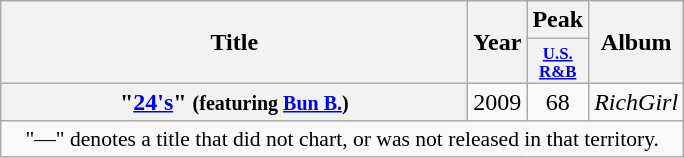<table class="wikitable plainrowheaders" style="text-align:center;">
<tr>
<th scope="col" rowspan="2" style="width:19em;">Title</th>
<th scope="col" rowspan="2">Year</th>
<th scope="col">Peak</th>
<th scope="col" rowspan="2">Album</th>
</tr>
<tr>
<th style="width:3em;font-size:70%"><a href='#'>U.S.<br>R&B</a><br></th>
</tr>
<tr>
<th scope="row">"<a href='#'>24's</a>" <small>(featuring <a href='#'>Bun B.</a>)</small></th>
<td>2009</td>
<td style="text-align:center;">68</td>
<td><em>RichGirl</em></td>
</tr>
<tr>
<td colspan="14" style="font-size:90%">"—" denotes a title that did not chart, or was not released in that territory.</td>
</tr>
</table>
